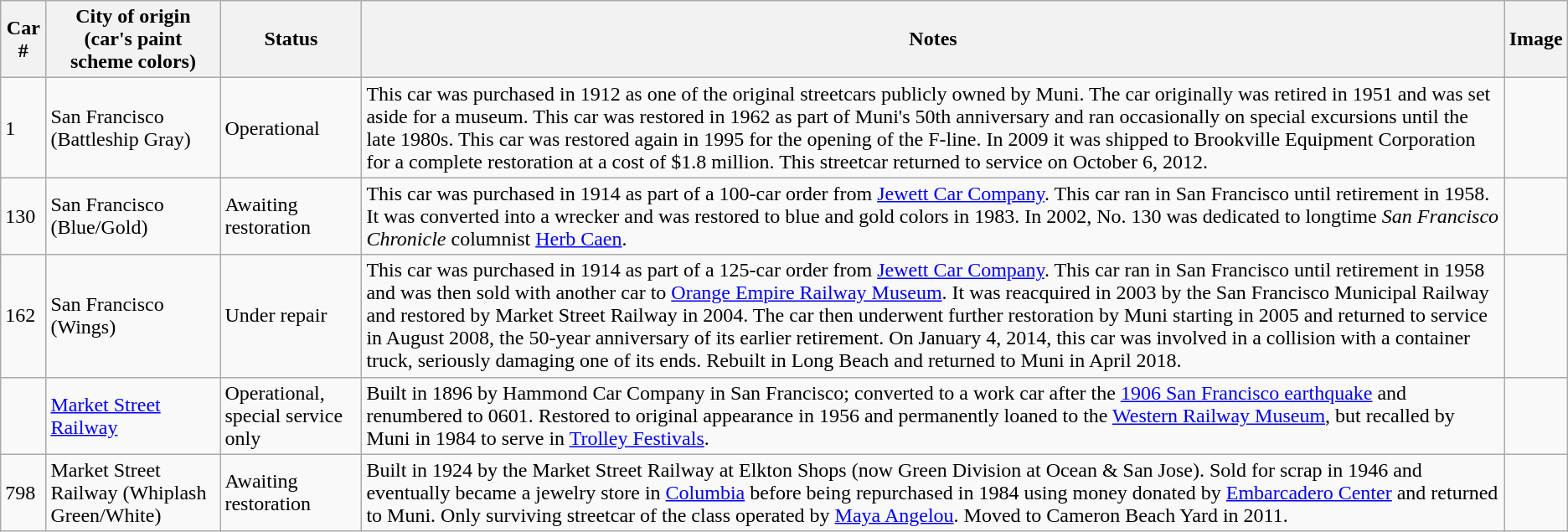<table class="wikitable sticky-header">
<tr>
<th>Car #</th>
<th>City of origin (car's paint scheme colors)</th>
<th>Status</th>
<th>Notes</th>
<th>Image</th>
</tr>
<tr>
<td>1</td>
<td>San Francisco (Battleship Gray)</td>
<td>Operational</td>
<td>This car was purchased in 1912 as one of the original streetcars publicly owned by Muni. The car originally was retired in 1951 and was set aside for a museum. This car was restored in 1962 as part of Muni's 50th anniversary and ran occasionally on special excursions until the late 1980s. This car was restored again in 1995 for the opening of the F-line. In 2009 it was shipped to Brookville Equipment Corporation for a complete restoration at a cost of $1.8 million. This streetcar returned to service on October 6, 2012.</td>
<td></td>
</tr>
<tr>
<td>130</td>
<td>San Francisco (Blue/Gold)</td>
<td>Awaiting restoration</td>
<td>This car was purchased in 1914 as part of a 100-car order from <a href='#'>Jewett Car Company</a>. This car ran in San Francisco until retirement in 1958. It was converted into a wrecker and was restored to blue and gold colors in 1983. In 2002, No. 130 was dedicated to longtime <em>San Francisco Chronicle</em> columnist <a href='#'>Herb Caen</a>.</td>
<td></td>
</tr>
<tr>
<td>162</td>
<td>San Francisco (Wings)</td>
<td>Under repair</td>
<td>This car was purchased in 1914 as part of a 125-car order from <a href='#'>Jewett Car Company</a>. This car ran in San Francisco until retirement in 1958 and was then sold with another car to <a href='#'>Orange Empire Railway Museum</a>. It was reacquired in 2003 by the San Francisco Municipal Railway and restored by Market Street Railway in 2004. The car then underwent further restoration by Muni starting in 2005 and returned to service in August 2008, the 50-year anniversary of its earlier retirement. On January 4, 2014, this car was involved in a collision with a container truck, seriously damaging one of its ends. Rebuilt in Long Beach and returned to Muni in April 2018.</td>
<td></td>
</tr>
<tr>
<td></td>
<td><a href='#'>Market Street Railway</a></td>
<td>Operational, special service only</td>
<td>Built in 1896 by Hammond Car Company in San Francisco; converted to a work car after the <a href='#'>1906 San Francisco earthquake</a> and renumbered to 0601. Restored to original appearance in 1956 and permanently loaned to the <a href='#'>Western Railway Museum</a>, but recalled by Muni in 1984 to serve in <a href='#'>Trolley Festivals</a>.</td>
<td></td>
</tr>
<tr>
<td>798</td>
<td>Market Street Railway (Whiplash Green/White)</td>
<td>Awaiting restoration</td>
<td>Built in 1924 by the Market Street Railway at Elkton Shops (now Green Division at Ocean & San Jose). Sold for scrap in 1946 and eventually became a jewelry store in <a href='#'>Columbia</a> before being repurchased in 1984 using money donated by <a href='#'>Embarcadero Center</a> and returned to Muni. Only surviving streetcar of the class operated by <a href='#'>Maya Angelou</a>. Moved to Cameron Beach Yard in 2011.</td>
<td></td>
</tr>
</table>
